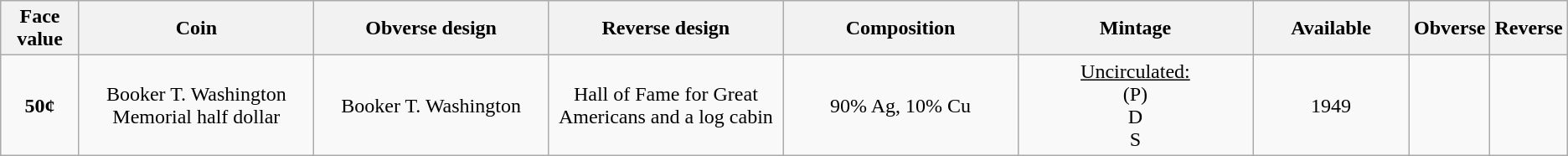<table class="wikitable">
<tr>
<th width="5%">Face value</th>
<th width="15%">Coin</th>
<th width="15%">Obverse design</th>
<th width="15%">Reverse design</th>
<th width="15%">Composition</th>
<th width="15%">Mintage</th>
<th width="10%">Available</th>
<th>Obverse</th>
<th>Reverse</th>
</tr>
<tr>
<td align="center"><strong>50¢</strong></td>
<td align="center">Booker T. Washington Memorial half dollar</td>
<td align="center">Booker T. Washington</td>
<td align="center">Hall of Fame for Great Americans and a log cabin</td>
<td align="center">90% Ag, 10% Cu</td>
<td align="center"><u>Uncirculated:</u><br> (P) <br>  D <br>  S</td>
<td align="center">1949</td>
<td></td>
<td></td>
</tr>
</table>
